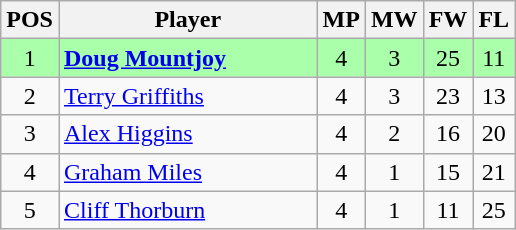<table class="wikitable" style="text-align: center;">
<tr>
<th width=20>POS</th>
<th width=165>Player</th>
<th width=20>MP</th>
<th width=20>MW</th>
<th width=20>FW</th>
<th width=20>FL</th>
</tr>
<tr style="background:#aaffaa;">
<td>1</td>
<td style="text-align:left;"> <strong><a href='#'>Doug Mountjoy</a></strong></td>
<td>4</td>
<td>3</td>
<td>25</td>
<td>11</td>
</tr>
<tr>
<td>2</td>
<td style="text-align:left;"> <a href='#'>Terry Griffiths</a></td>
<td>4</td>
<td>3</td>
<td>23</td>
<td>13</td>
</tr>
<tr>
<td>3</td>
<td style="text-align:left;"> <a href='#'>Alex Higgins</a></td>
<td>4</td>
<td>2</td>
<td>16</td>
<td>20</td>
</tr>
<tr>
<td>4</td>
<td style="text-align:left;"> <a href='#'>Graham Miles</a></td>
<td>4</td>
<td>1</td>
<td>15</td>
<td>21</td>
</tr>
<tr>
<td>5</td>
<td style="text-align:left;"> <a href='#'>Cliff Thorburn</a></td>
<td>4</td>
<td>1</td>
<td>11</td>
<td>25</td>
</tr>
</table>
